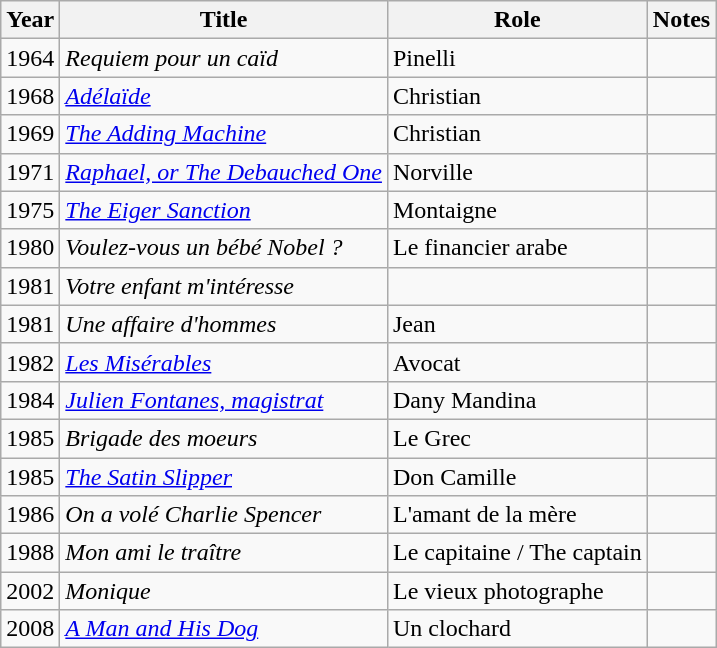<table class="wikitable">
<tr>
<th>Year</th>
<th>Title</th>
<th>Role</th>
<th>Notes</th>
</tr>
<tr>
<td>1964</td>
<td><em>Requiem pour un caïd</em></td>
<td>Pinelli</td>
<td></td>
</tr>
<tr>
<td>1968</td>
<td><em><a href='#'>Adélaïde</a></em></td>
<td>Christian</td>
<td></td>
</tr>
<tr>
<td>1969</td>
<td><em><a href='#'>The Adding Machine</a></em></td>
<td>Christian</td>
<td></td>
</tr>
<tr>
<td>1971</td>
<td><em><a href='#'>Raphael, or The Debauched One</a></em></td>
<td>Norville</td>
<td></td>
</tr>
<tr>
<td>1975</td>
<td><em><a href='#'>The Eiger Sanction</a></em></td>
<td>Montaigne</td>
<td></td>
</tr>
<tr>
<td>1980</td>
<td><em>Voulez-vous un bébé Nobel ?</em></td>
<td>Le financier arabe</td>
<td></td>
</tr>
<tr>
<td>1981</td>
<td><em>Votre enfant m'intéresse</em></td>
<td></td>
<td></td>
</tr>
<tr>
<td>1981</td>
<td><em>Une affaire d'hommes</em></td>
<td>Jean</td>
<td></td>
</tr>
<tr>
<td>1982</td>
<td><em><a href='#'>Les Misérables</a></em></td>
<td>Avocat</td>
<td></td>
</tr>
<tr>
<td>1984</td>
<td><em><a href='#'>Julien Fontanes, magistrat</a></em></td>
<td>Dany Mandina</td>
<td></td>
</tr>
<tr>
<td>1985</td>
<td><em>Brigade des moeurs</em></td>
<td>Le Grec</td>
<td></td>
</tr>
<tr>
<td>1985</td>
<td><em><a href='#'>The Satin Slipper</a></em></td>
<td>Don Camille</td>
<td></td>
</tr>
<tr>
<td>1986</td>
<td><em>On a volé Charlie Spencer</em></td>
<td>L'amant de la mère</td>
<td></td>
</tr>
<tr>
<td>1988</td>
<td><em>Mon ami le traître</em></td>
<td>Le capitaine / The captain</td>
<td></td>
</tr>
<tr>
<td>2002</td>
<td><em>Monique</em></td>
<td>Le vieux photographe</td>
<td></td>
</tr>
<tr>
<td>2008</td>
<td><em><a href='#'>A Man and His Dog</a></em></td>
<td>Un clochard</td>
<td></td>
</tr>
</table>
